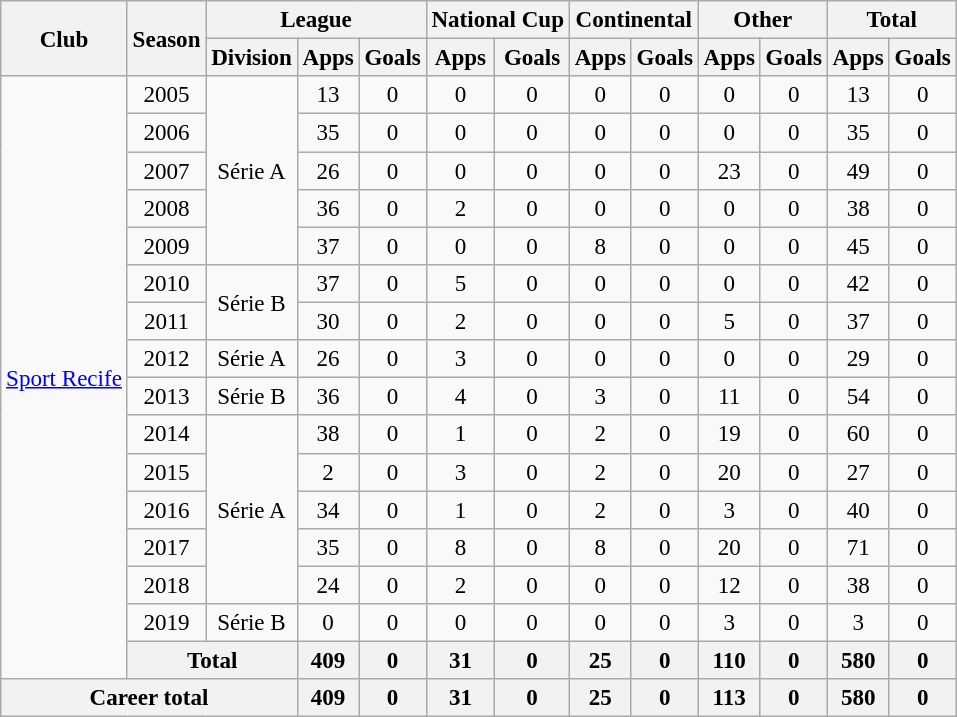<table class="wikitable" style="font-size:96%; text-align: center;">
<tr>
<th rowspan="2">Club</th>
<th rowspan="2">Season</th>
<th colspan="3">League</th>
<th colspan="2">National Cup</th>
<th colspan="2">Continental</th>
<th colspan="2">Other</th>
<th colspan="2">Total</th>
</tr>
<tr>
<th>Division</th>
<th>Apps</th>
<th>Goals</th>
<th>Apps</th>
<th>Goals</th>
<th>Apps</th>
<th>Goals</th>
<th>Apps</th>
<th>Goals</th>
<th>Apps</th>
<th>Goals</th>
</tr>
<tr>
<td rowspan="16" valign="center"><a href='#'>Sport Recife</a></td>
<td>2005</td>
<td rowspan="5">Série A</td>
<td>13</td>
<td>0</td>
<td>0</td>
<td>0</td>
<td>0</td>
<td>0</td>
<td>0</td>
<td>0</td>
<td>13</td>
<td>0</td>
</tr>
<tr>
<td>2006</td>
<td>35</td>
<td>0</td>
<td>0</td>
<td>0</td>
<td>0</td>
<td>0</td>
<td>0</td>
<td>0</td>
<td>35</td>
<td>0</td>
</tr>
<tr>
<td>2007</td>
<td>26</td>
<td>0</td>
<td>0</td>
<td>0</td>
<td>0</td>
<td>0</td>
<td>23</td>
<td>0</td>
<td>49</td>
<td>0</td>
</tr>
<tr>
<td>2008</td>
<td>36</td>
<td>0</td>
<td>2</td>
<td>0</td>
<td>0</td>
<td>0</td>
<td>0</td>
<td>0</td>
<td>38</td>
<td>0</td>
</tr>
<tr>
<td>2009</td>
<td>37</td>
<td>0</td>
<td>0</td>
<td>0</td>
<td>8</td>
<td>0</td>
<td>0</td>
<td>0</td>
<td>45</td>
<td>0</td>
</tr>
<tr>
<td>2010</td>
<td rowspan="2">Série B</td>
<td>37</td>
<td>0</td>
<td>5</td>
<td>0</td>
<td>0</td>
<td>0</td>
<td>0</td>
<td>0</td>
<td>42</td>
<td>0</td>
</tr>
<tr>
<td>2011</td>
<td>30</td>
<td>0</td>
<td>2</td>
<td>0</td>
<td>0</td>
<td>0</td>
<td>5</td>
<td>0</td>
<td>37</td>
<td>0</td>
</tr>
<tr>
<td>2012</td>
<td rowspan="1">Série A</td>
<td>26</td>
<td>0</td>
<td>3</td>
<td>0</td>
<td>0</td>
<td>0</td>
<td>0</td>
<td>0</td>
<td>29</td>
<td>0</td>
</tr>
<tr>
<td>2013</td>
<td rowspan="1">Série B</td>
<td>36</td>
<td>0</td>
<td>4</td>
<td>0</td>
<td>3</td>
<td>0</td>
<td>11</td>
<td>0</td>
<td>54</td>
<td>0</td>
</tr>
<tr>
<td>2014</td>
<td rowspan="5">Série A</td>
<td>38</td>
<td>0</td>
<td>1</td>
<td>0</td>
<td>2</td>
<td>0</td>
<td>19</td>
<td>0</td>
<td>60</td>
<td>0</td>
</tr>
<tr>
<td>2015</td>
<td>2</td>
<td>0</td>
<td>3</td>
<td>0</td>
<td>2</td>
<td>0</td>
<td>20</td>
<td>0</td>
<td>27</td>
<td>0</td>
</tr>
<tr>
<td>2016</td>
<td>34</td>
<td>0</td>
<td>1</td>
<td>0</td>
<td>2</td>
<td>0</td>
<td>3</td>
<td>0</td>
<td>40</td>
<td>0</td>
</tr>
<tr>
<td>2017</td>
<td>35</td>
<td>0</td>
<td>8</td>
<td>0</td>
<td>8</td>
<td>0</td>
<td>20</td>
<td>0</td>
<td>71</td>
<td>0</td>
</tr>
<tr>
<td>2018</td>
<td>24</td>
<td>0</td>
<td>2</td>
<td>0</td>
<td>0</td>
<td>0</td>
<td>12</td>
<td>0</td>
<td>38</td>
<td>0</td>
</tr>
<tr>
<td rowspan="1">2019</td>
<td>Série B</td>
<td>0</td>
<td>0</td>
<td>0</td>
<td>0</td>
<td>0</td>
<td>0</td>
<td>3</td>
<td>0</td>
<td>3</td>
<td>0</td>
</tr>
<tr>
<th colspan="2">Total</th>
<th>409</th>
<th>0</th>
<th>31</th>
<th>0</th>
<th>25</th>
<th>0</th>
<th>110</th>
<th>0</th>
<th>580</th>
<th>0</th>
</tr>
<tr>
<th colspan="3">Career total</th>
<th>409</th>
<th>0</th>
<th>31</th>
<th>0</th>
<th>25</th>
<th>0</th>
<th>113</th>
<th>0</th>
<th>580</th>
<th>0</th>
</tr>
</table>
